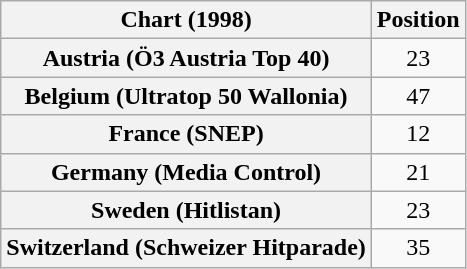<table class="wikitable sortable plainrowheaders" style="text-align:center">
<tr>
<th scope="col">Chart (1998)</th>
<th scope="col">Position</th>
</tr>
<tr>
<th scope="row">Austria (Ö3 Austria Top 40)</th>
<td>23</td>
</tr>
<tr>
<th scope="row">Belgium (Ultratop 50 Wallonia)</th>
<td>47</td>
</tr>
<tr>
<th scope="row">France (SNEP)</th>
<td>12</td>
</tr>
<tr>
<th scope="row">Germany (Media Control)</th>
<td>21</td>
</tr>
<tr>
<th scope="row">Sweden (Hitlistan)</th>
<td>23</td>
</tr>
<tr>
<th scope="row">Switzerland (Schweizer Hitparade)</th>
<td>35</td>
</tr>
</table>
